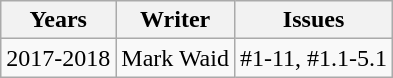<table class="wikitable">
<tr>
<th>Years</th>
<th>Writer</th>
<th>Issues</th>
</tr>
<tr>
<td align="center">2017-2018</td>
<td align="center">Mark Waid</td>
<td align="center">#1-11, #1.1-5.1</td>
</tr>
</table>
